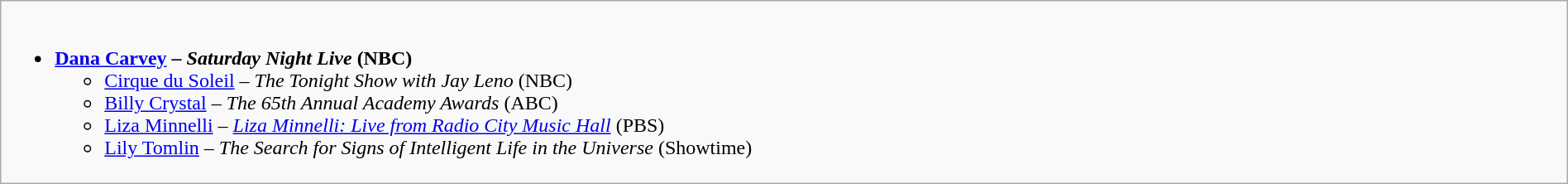<table class=wikitable width="100%">
<tr>
<td style="vertical-align:top;"><br><ul><li><strong><a href='#'>Dana Carvey</a> – <em>Saturday Night Live</em> (NBC)</strong><ul><li><a href='#'>Cirque du Soleil</a> – <em>The Tonight Show with Jay Leno</em> (NBC)</li><li><a href='#'>Billy Crystal</a> – <em>The 65th Annual Academy Awards</em> (ABC)</li><li><a href='#'>Liza Minnelli</a> – <em><a href='#'>Liza Minnelli: Live from Radio City Music Hall</a></em> (PBS)</li><li><a href='#'>Lily Tomlin</a> – <em>The Search for Signs of Intelligent Life in the Universe</em> (Showtime)</li></ul></li></ul></td>
</tr>
</table>
